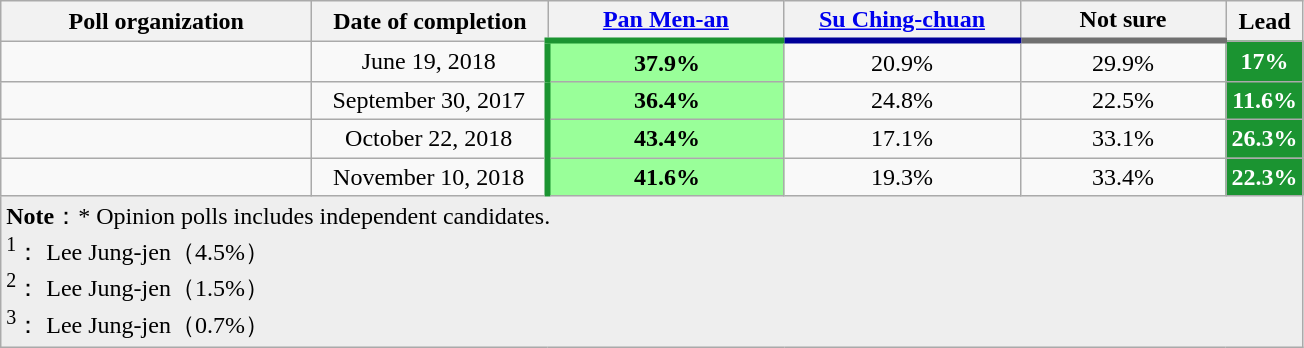<table class="wikitable collapsible sortable" style="text-align:center">
<tr>
<th style="width:200px;">Poll organization</th>
<th style="width:150px;">Date of completion</th>
<th style="width:150px; border-bottom:4px solid #1B9431;"> <a href='#'>Pan Men-an</a></th>
<th style="width:150px; border-bottom:4px solid #000099;"> <a href='#'>Su Ching-chuan</a></th>
<th style="width:130px; border-bottom:4px solid #707070;"> Not sure</th>
<th style="width:40px;">Lead</th>
</tr>
<tr>
<td></td>
<td>June 19, 2018</td>
<td style="background-color:#99FF99; border-left:4px solid #1B9431;"><strong>37.9%</strong></td>
<td>20.9%</td>
<td>29.9%</td>
<td style="background:#1B9431; color:white"><strong>17%</strong></td>
</tr>
<tr>
<td></td>
<td>September 30, 2017</td>
<td style="background-color:#99FF99; border-left:4px solid #1B9431;"><strong>36.4%</strong></td>
<td>24.8%</td>
<td>22.5%</td>
<td style="background:#1B9431; color:white"><strong>11.6%</strong></td>
</tr>
<tr>
<td> </td>
<td>October 22, 2018</td>
<td style="background-color:#99FF99; border-left:4px solid #1B9431;"><strong>43.4%</strong></td>
<td>17.1%</td>
<td>33.1%</td>
<td style="background:#1B9431; color:white"><strong>26.3%</strong></td>
</tr>
<tr>
<td> </td>
<td>November 10, 2018</td>
<td style="background-color:#99FF99; border-left:4px solid #1B9431;"><strong>41.6%</strong></td>
<td>19.3%</td>
<td>33.4%</td>
<td style="background:#1B9431; color:white"><strong>22.3%</strong></td>
</tr>
<tr>
<td colspan="7" style="background-color:#EEEEEE;" align=left><div><strong>Note</strong>：* Opinion polls includes independent candidates.<br><sup>1</sup>：  Lee Jung-jen（4.5%）<br>
<sup>2</sup>：  Lee Jung-jen（1.5%）<br>
<sup>3</sup>：  Lee Jung-jen（0.7%）<br>
</div></td>
</tr>
</table>
